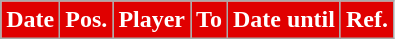<table class="wikitable plainrowheaders sortable">
<tr>
<th style="background:#E00000;color:#fff;">Date</th>
<th style="background:#E00000;color:#fff;">Pos.</th>
<th style="background:#E00000;color:#fff;">Player</th>
<th style="background:#E00000;color:#fff;">To</th>
<th style="background:#E00000;color:#fff;">Date until</th>
<th style="background:#E00000;color:#fff;">Ref.</th>
</tr>
</table>
